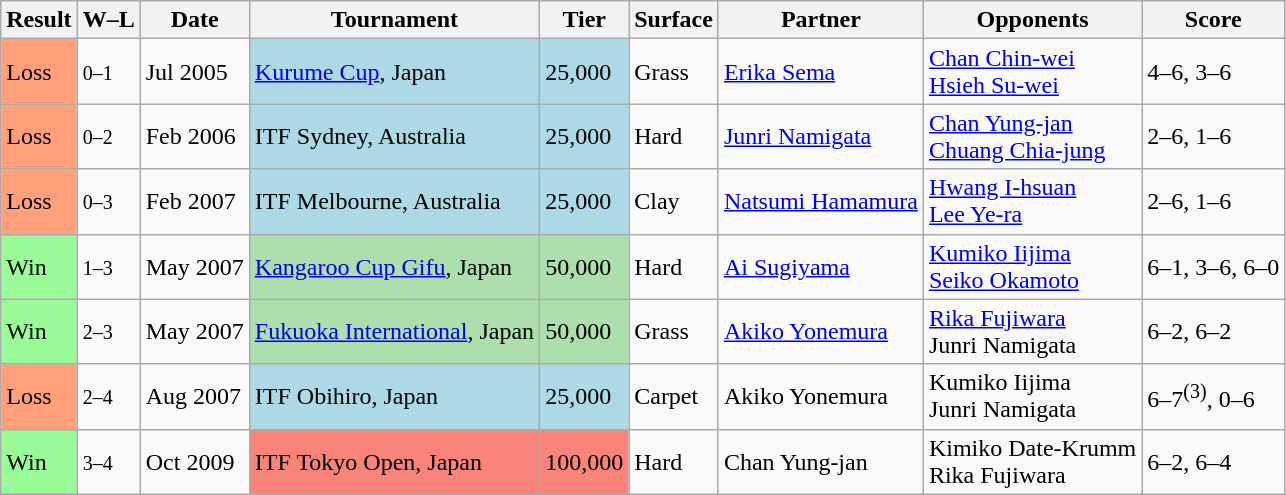<table class="sortable wikitable">
<tr>
<th>Result</th>
<th class=unsortable>W–L</th>
<th>Date</th>
<th>Tournament</th>
<th>Tier</th>
<th>Surface</th>
<th>Partner</th>
<th>Opponents</th>
<th class=unsortable>Score</th>
</tr>
<tr>
<td bgcolor=FFA07A>Loss</td>
<td><small>0–1</small></td>
<td>Jul 2005</td>
<td style="background:lightblue;"><a href='#'>Kurume Cup</a>, Japan</td>
<td style="background:lightblue;">25,000</td>
<td>Grass</td>
<td> <a href='#'>Erika Sema</a></td>
<td> <a href='#'>Chan Chin-wei</a> <br>  <a href='#'>Hsieh Su-wei</a></td>
<td>4–6, 3–6</td>
</tr>
<tr>
<td bgcolor=FFA07A>Loss</td>
<td><small>0–2</small></td>
<td>Feb 2006</td>
<td style="background:lightblue;">ITF Sydney, Australia</td>
<td style="background:lightblue;">25,000</td>
<td>Hard</td>
<td> <a href='#'>Junri Namigata</a></td>
<td> <a href='#'>Chan Yung-jan</a> <br>  <a href='#'>Chuang Chia-jung</a></td>
<td>2–6, 1–6</td>
</tr>
<tr>
<td bgcolor=FFA07A>Loss</td>
<td><small>0–3</small></td>
<td>Feb 2007</td>
<td style="background:lightblue;">ITF Melbourne, Australia</td>
<td style="background:lightblue;">25,000</td>
<td>Clay</td>
<td> <a href='#'>Natsumi Hamamura</a></td>
<td> <a href='#'>Hwang I-hsuan</a> <br>  <a href='#'>Lee Ye-ra</a></td>
<td>2–6, 1–6</td>
</tr>
<tr>
<td bgcolor=98FB98>Win</td>
<td><small>1–3</small></td>
<td>May 2007</td>
<td style="background:#addfad;"><a href='#'>Kangaroo Cup Gifu</a>, Japan</td>
<td style="background:#addfad;">50,000</td>
<td>Hard</td>
<td> <a href='#'>Ai Sugiyama</a></td>
<td> <a href='#'>Kumiko Iijima</a> <br>  <a href='#'>Seiko Okamoto</a></td>
<td>6–1, 3–6, 6–0</td>
</tr>
<tr>
<td bgcolor=98FB98>Win</td>
<td><small>2–3</small></td>
<td>May 2007</td>
<td style="background:#addfad;"><a href='#'>Fukuoka International</a>, Japan</td>
<td style="background:#addfad;">50,000</td>
<td>Grass</td>
<td> <a href='#'>Akiko Yonemura</a></td>
<td> <a href='#'>Rika Fujiwara</a> <br>  Junri Namigata</td>
<td>6–2, 6–2</td>
</tr>
<tr>
<td bgcolor=FFA07A>Loss</td>
<td><small>2–4</small></td>
<td>Aug 2007</td>
<td style="background:lightblue;">ITF Obihiro, Japan</td>
<td style="background:lightblue;">25,000</td>
<td>Carpet</td>
<td> Akiko Yonemura</td>
<td> Kumiko Iijima <br>  Junri Namigata</td>
<td>6–7<sup>(3)</sup>, 0–6</td>
</tr>
<tr>
<td bgcolor=98FB98>Win</td>
<td><small>3–4</small></td>
<td>Oct 2009</td>
<td style="background:#f88379;">ITF Tokyo Open, Japan</td>
<td style="background:#f88379;">100,000</td>
<td>Hard</td>
<td> Chan Yung-jan</td>
<td> Kimiko Date-Krumm <br>  Rika Fujiwara</td>
<td>6–2, 6–4</td>
</tr>
</table>
